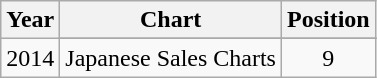<table class="wikitable">
<tr>
<th>Year</th>
<th>Chart</th>
<th>Position</th>
</tr>
<tr>
<td rowspan="2">2014</td>
</tr>
<tr>
<td>Japanese Sales Charts</td>
<td style="text-align:center;">9</td>
</tr>
</table>
